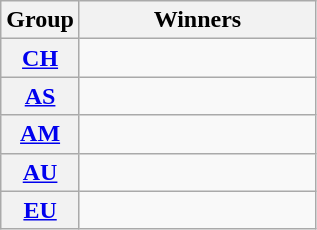<table class=wikitable>
<tr>
<th>Group</th>
<th width=150>Winners</th>
</tr>
<tr>
<th><a href='#'>CH</a></th>
<td></td>
</tr>
<tr>
<th><a href='#'>AS</a></th>
<td></td>
</tr>
<tr>
<th><a href='#'>AM</a></th>
<td></td>
</tr>
<tr>
<th><a href='#'>AU</a></th>
<td></td>
</tr>
<tr>
<th><a href='#'>EU</a></th>
<td></td>
</tr>
</table>
